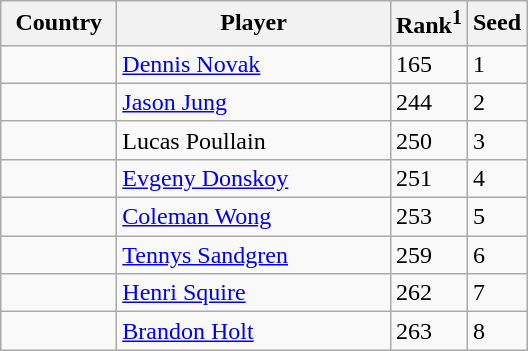<table class="sortable wikitable">
<tr>
<th width="70">Country</th>
<th width="175">Player</th>
<th>Rank<sup>1</sup></th>
<th>Seed</th>
</tr>
<tr>
<td></td>
<td><a href='#'>Dennis Novak</a></td>
<td>165</td>
<td>1</td>
</tr>
<tr>
<td></td>
<td><a href='#'>Jason Jung</a></td>
<td>244</td>
<td>2</td>
</tr>
<tr>
<td></td>
<td>Lucas Poullain</td>
<td>250</td>
<td>3</td>
</tr>
<tr>
<td></td>
<td><a href='#'>Evgeny Donskoy</a></td>
<td>251</td>
<td>4</td>
</tr>
<tr>
<td></td>
<td><a href='#'>Coleman Wong</a></td>
<td>253</td>
<td>5</td>
</tr>
<tr>
<td></td>
<td><a href='#'>Tennys Sandgren</a></td>
<td>259</td>
<td>6</td>
</tr>
<tr>
<td></td>
<td><a href='#'>Henri Squire</a></td>
<td>262</td>
<td>7</td>
</tr>
<tr>
<td></td>
<td><a href='#'>Brandon Holt</a></td>
<td>263</td>
<td>8</td>
</tr>
</table>
